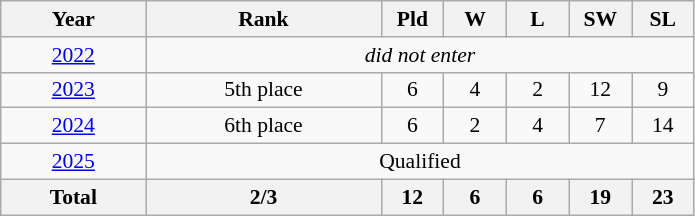<table class="wikitable" style="text-align: center;font-size:90%;">
<tr>
<th width=90>Year</th>
<th width=150>Rank</th>
<th width=35>Pld</th>
<th width=35>W</th>
<th width=35>L</th>
<th width=35>SW</th>
<th width=35>SL</th>
</tr>
<tr>
<td> <a href='#'>2022</a></td>
<td colspan=6><em>did not enter</em></td>
</tr>
<tr>
<td> <a href='#'>2023</a></td>
<td>5th place</td>
<td>6</td>
<td>4</td>
<td>2</td>
<td>12</td>
<td>9</td>
</tr>
<tr>
<td> <a href='#'>2024</a></td>
<td>6th place</td>
<td>6</td>
<td>2</td>
<td>4</td>
<td>7</td>
<td>14</td>
</tr>
<tr>
<td> <a href='#'>2025</a></td>
<td colspan="6">Qualified</td>
</tr>
<tr>
<th>Total</th>
<th>2/3</th>
<th>12</th>
<th>6</th>
<th>6</th>
<th>19</th>
<th>23</th>
</tr>
</table>
